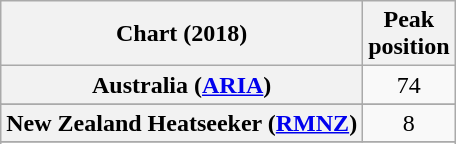<table class="wikitable sortable plainrowheaders" style="text-align:center">
<tr>
<th scope="col">Chart (2018)</th>
<th scope="col">Peak<br> position</th>
</tr>
<tr>
<th scope="row">Australia (<a href='#'>ARIA</a>)</th>
<td>74</td>
</tr>
<tr>
</tr>
<tr>
<th scope="row">New Zealand Heatseeker (<a href='#'>RMNZ</a>)</th>
<td>8</td>
</tr>
<tr>
</tr>
<tr>
</tr>
<tr>
</tr>
</table>
